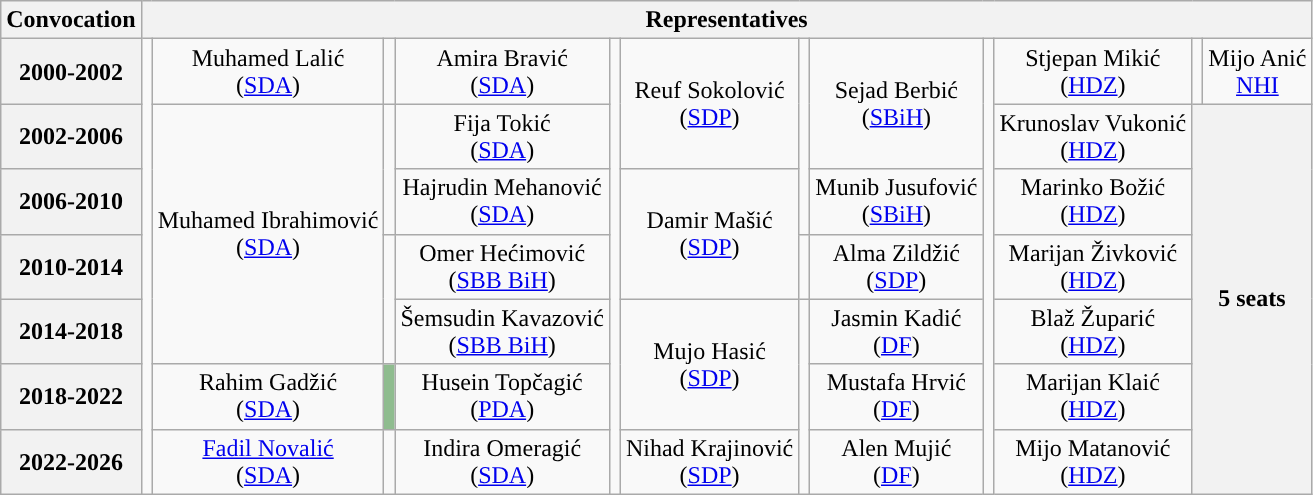<table class="wikitable" style="text-align:center">
<tr>
<th>Convocation</th>
<th colspan=12>Representatives</th>
</tr>
<tr>
<th>2000-2002</th>
<td rowspan=7; style="background-color: "></td>
<td rowspan=1>Muhamed Lalić<br>(<a href='#'>SDA</a>)</td>
<td rowspan=1; style="background-color: "></td>
<td rowspan=1>Amira Bravić<br>(<a href='#'>SDA</a>)</td>
<td rowspan=7; style="background-color: "></td>
<td rowspan=2>Reuf Sokolović<br>(<a href='#'>SDP</a>)</td>
<td rowspan=3; style="background-color: "></td>
<td rowspan=2>Sejad Berbić<br>(<a href='#'>SBiH</a>)</td>
<td rowspan=7; style="background-color: "></td>
<td rowspan=1>Stjepan Mikić<br>(<a href='#'>HDZ</a>)</td>
<td rowspan=1; style="background-color: "></td>
<td rowspan=1>Mijo Anić<br><a href='#'>NHI</a></td>
</tr>
<tr>
<th>2002-2006</th>
<td rowspan=4>Muhamed Ibrahimović<br>(<a href='#'>SDA</a>)</td>
<td rowspan=2; style="background-color: "></td>
<td rowspan=1>Fija Tokić<br>(<a href='#'>SDA</a>)</td>
<td rowspan=1>Krunoslav Vukonić<br>(<a href='#'>HDZ</a>)</td>
<th colspan=2; rowspan=6>5 seats</th>
</tr>
<tr>
<th>2006-2010</th>
<td rowspan=1>Hajrudin Mehanović<br>(<a href='#'>SDA</a>)</td>
<td rowspan=2>Damir Mašić<br>(<a href='#'>SDP</a>)</td>
<td rowspan=1>Munib Jusufović<br>(<a href='#'>SBiH</a>)</td>
<td rowspan=1>Marinko Božić<br>(<a href='#'>HDZ</a>)</td>
</tr>
<tr>
<th>2010-2014</th>
<td rowspan=2; style="background-color: "></td>
<td rowspan=1>Omer Hećimović<br>(<a href='#'>SBB BiH</a>)</td>
<td rowspan=1; style="background-color: "></td>
<td rowspan=1>Alma Zildžić<br>(<a href='#'>SDP</a>)</td>
<td rowspan=1>Marijan Živković<br>(<a href='#'>HDZ</a>)</td>
</tr>
<tr>
<th>2014-2018</th>
<td rowspan=1>Šemsudin Kavazović<br>(<a href='#'>SBB BiH</a>)</td>
<td rowspan=2>Mujo Hasić<br>(<a href='#'>SDP</a>)</td>
<td rowspan=3; style="background-color: "></td>
<td rowspan=1>Jasmin Kadić<br>(<a href='#'>DF</a>)</td>
<td rowspan=1>Blaž Župarić<br>(<a href='#'>HDZ</a>)</td>
</tr>
<tr>
<th>2018-2022</th>
<td rowspan=1>Rahim Gadžić<br>(<a href='#'>SDA</a>)</td>
<td rowspan=1; style="background-color: #8fbc8f"></td>
<td rowspan=1>Husein Topčagić<br>(<a href='#'>PDA</a>)</td>
<td rowspan=1>Mustafa Hrvić<br>(<a href='#'>DF</a>)</td>
<td rowspan=1>Marijan Klaić<br>(<a href='#'>HDZ</a>)</td>
</tr>
<tr>
<th>2022-2026</th>
<td rowspan=1><a href='#'>Fadil Novalić</a><br>(<a href='#'>SDA</a>)</td>
<td rowspan=1; style="background-color: "></td>
<td rowspan=1>Indira Omeragić<br>(<a href='#'>SDA</a>)</td>
<td rowspan=1>Nihad Krajinović<br>(<a href='#'>SDP</a>)</td>
<td rowspan=1>Alen Mujić<br>(<a href='#'>DF</a>)</td>
<td rowspan=1>Mijo Matanović<br>(<a href='#'>HDZ</a>)</td>
</tr>
</table>
